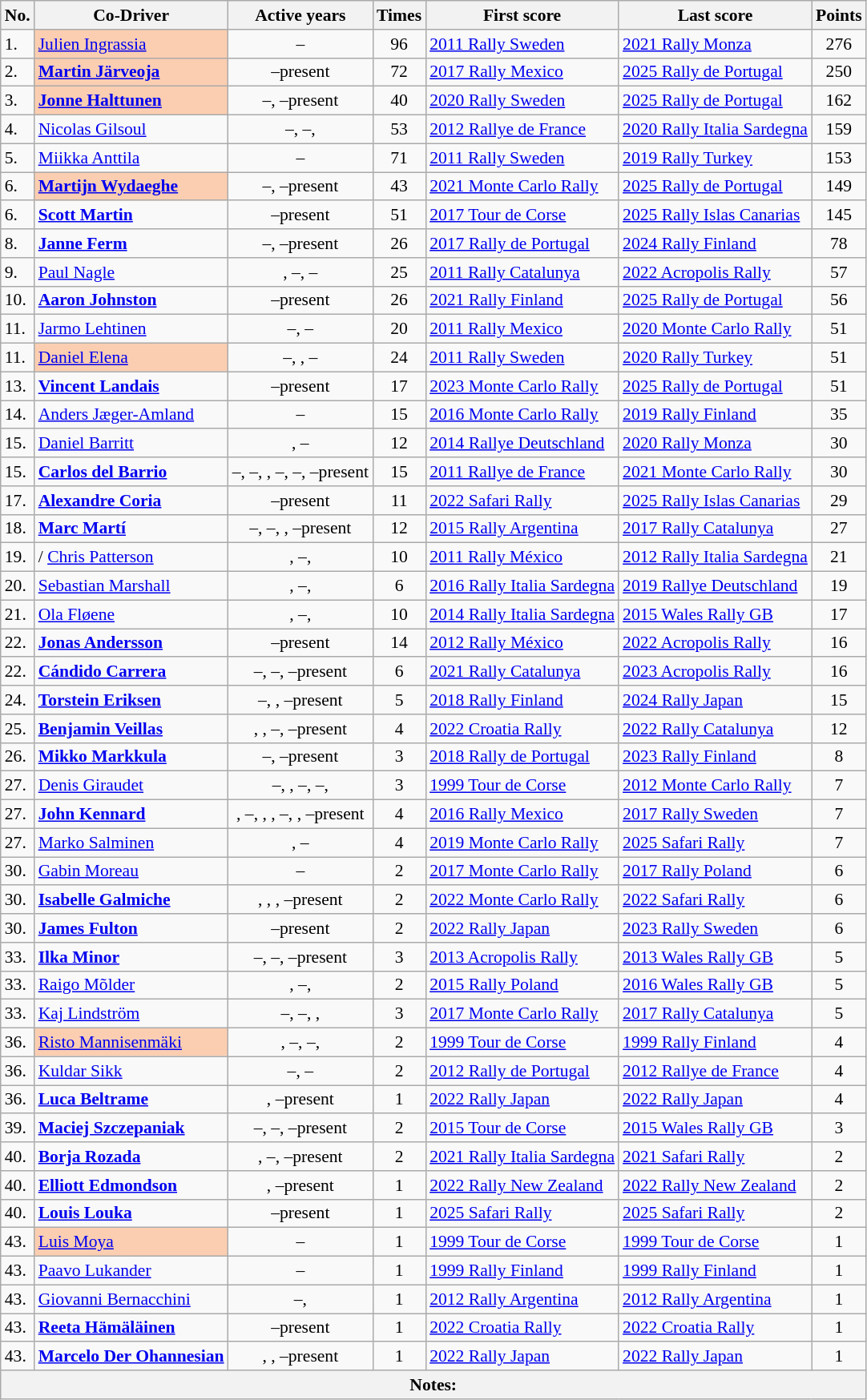<table class="wikitable sortable" style="font-size:90%;">
<tr>
<th>No.</th>
<th class="unsortable">Co-Driver</th>
<th>Active years</th>
<th>Times</th>
<th class="unsortable">First score</th>
<th class="unsortable">Last score</th>
<th>Points</th>
</tr>
<tr>
<td>1.</td>
<td bgcolor=fbceb1> <a href='#'>Julien Ingrassia</a></td>
<td align=center>–</td>
<td align=center>96</td>
<td> <a href='#'>2011 Rally Sweden</a></td>
<td> <a href='#'>2021 Rally Monza</a></td>
<td align=center>276</td>
</tr>
<tr>
<td>2.</td>
<td bgcolor=fbceb1><strong> <a href='#'>Martin Järveoja</a></strong></td>
<td align=center>–present</td>
<td align=center>72</td>
<td> <a href='#'>2017 Rally Mexico</a></td>
<td> <a href='#'>2025 Rally de Portugal</a></td>
<td align=center>250</td>
</tr>
<tr>
<td>3.</td>
<td bgcolor=fbceb1><strong> <a href='#'>Jonne Halttunen</a></strong></td>
<td align=center>–, –present</td>
<td align=center>40</td>
<td> <a href='#'>2020 Rally Sweden</a></td>
<td> <a href='#'>2025 Rally de Portugal</a></td>
<td align=center>162</td>
</tr>
<tr>
<td>4.</td>
<td> <a href='#'>Nicolas Gilsoul</a></td>
<td align=center>–, –, </td>
<td align=center>53</td>
<td> <a href='#'>2012 Rallye de France</a></td>
<td> <a href='#'>2020 Rally Italia Sardegna</a></td>
<td align=center>159</td>
</tr>
<tr>
<td>5.</td>
<td> <a href='#'>Miikka Anttila</a></td>
<td align=center>–</td>
<td align=center>71</td>
<td> <a href='#'>2011 Rally Sweden</a></td>
<td> <a href='#'>2019 Rally Turkey</a></td>
<td align=center>153</td>
</tr>
<tr>
<td>6.</td>
<td bgcolor=fbceb1><strong> <a href='#'>Martijn Wydaeghe</a></strong></td>
<td align=center>–, –present</td>
<td align=center>43</td>
<td> <a href='#'>2021 Monte Carlo Rally</a></td>
<td> <a href='#'>2025 Rally de Portugal</a></td>
<td align=center>149</td>
</tr>
<tr>
<td>6.</td>
<td><strong> <a href='#'>Scott Martin</a></strong></td>
<td align=center>–present</td>
<td align=center>51</td>
<td> <a href='#'>2017 Tour de Corse</a></td>
<td> <a href='#'>2025 Rally Islas Canarias</a></td>
<td align=center>145</td>
</tr>
<tr>
<td>8.</td>
<td><strong> <a href='#'>Janne Ferm</a></strong></td>
<td align=center>–, –present</td>
<td align=center>26</td>
<td> <a href='#'>2017 Rally de Portugal</a></td>
<td> <a href='#'>2024 Rally Finland</a></td>
<td align=center>78</td>
</tr>
<tr>
<td>9.</td>
<td> <a href='#'>Paul Nagle</a></td>
<td align=center>, –, –</td>
<td align=center>25</td>
<td> <a href='#'>2011 Rally Catalunya</a></td>
<td> <a href='#'>2022 Acropolis Rally</a></td>
<td align=center>57</td>
</tr>
<tr>
<td>10.</td>
<td><strong> <a href='#'>Aaron Johnston</a></strong></td>
<td align=center>–present</td>
<td align=center>26</td>
<td> <a href='#'>2021 Rally Finland</a></td>
<td> <a href='#'>2025 Rally de Portugal</a></td>
<td align=center>56</td>
</tr>
<tr>
<td>11.</td>
<td> <a href='#'>Jarmo Lehtinen</a></td>
<td align=center>–, –</td>
<td align=center>20</td>
<td> <a href='#'>2011 Rally Mexico</a></td>
<td> <a href='#'>2020 Monte Carlo Rally</a></td>
<td align=center>51</td>
</tr>
<tr>
<td>11.</td>
<td bgcolor=fbceb1> <a href='#'>Daniel Elena</a></td>
<td align=center>–, , –</td>
<td align=center>24</td>
<td> <a href='#'>2011 Rally Sweden</a></td>
<td> <a href='#'>2020 Rally Turkey</a></td>
<td align=center>51</td>
</tr>
<tr>
<td>13.</td>
<td><strong> <a href='#'>Vincent Landais</a></strong></td>
<td align=center>–present</td>
<td align=center>17</td>
<td> <a href='#'>2023 Monte Carlo Rally</a></td>
<td> <a href='#'>2025 Rally de Portugal</a></td>
<td align=center>51</td>
</tr>
<tr>
<td>14.</td>
<td> <a href='#'>Anders Jæger-Amland</a></td>
<td align=center>–</td>
<td align=center>15</td>
<td> <a href='#'>2016 Monte Carlo Rally</a></td>
<td> <a href='#'>2019 Rally Finland</a></td>
<td align=center>35</td>
</tr>
<tr>
<td>15.</td>
<td> <a href='#'>Daniel Barritt</a></td>
<td align=center>, –</td>
<td align=center>12</td>
<td> <a href='#'>2014 Rallye Deutschland</a></td>
<td> <a href='#'>2020 Rally Monza</a></td>
<td align=center>30</td>
</tr>
<tr>
<td>15.</td>
<td><strong> <a href='#'>Carlos del Barrio</a></strong></td>
<td align=center>–, –, , –, –, –present</td>
<td align=center>15</td>
<td> <a href='#'>2011 Rallye de France</a></td>
<td> <a href='#'>2021 Monte Carlo Rally</a></td>
<td align=center>30</td>
</tr>
<tr>
<td>17.</td>
<td> <strong><a href='#'>Alexandre Coria</a></strong></td>
<td align=center>–present</td>
<td align=center>11</td>
<td> <a href='#'>2022 Safari Rally</a></td>
<td> <a href='#'>2025 Rally Islas Canarias</a></td>
<td align=center>29</td>
</tr>
<tr>
<td>18.</td>
<td><strong> <a href='#'>Marc Martí</a></strong></td>
<td align=center>–, –, , –present</td>
<td align=center>12</td>
<td> <a href='#'>2015 Rally Argentina</a></td>
<td> <a href='#'>2017 Rally Catalunya</a></td>
<td align=center>27</td>
</tr>
<tr>
<td>19.</td>
<td> /  <a href='#'>Chris Patterson</a></td>
<td align=center>, –, </td>
<td align=center>10</td>
<td> <a href='#'>2011 Rally México</a></td>
<td> <a href='#'>2012 Rally Italia Sardegna</a></td>
<td align=center>21</td>
</tr>
<tr>
<td>20.</td>
<td> <a href='#'>Sebastian Marshall</a></td>
<td align=center>, –, </td>
<td align=center>6</td>
<td> <a href='#'>2016 Rally Italia Sardegna</a></td>
<td> <a href='#'>2019 Rallye Deutschland</a></td>
<td align=center>19</td>
</tr>
<tr>
<td>21.</td>
<td> <a href='#'>Ola Fløene</a></td>
<td align=center>, –, </td>
<td align=center>10</td>
<td> <a href='#'>2014 Rally Italia Sardegna</a></td>
<td> <a href='#'>2015 Wales Rally GB</a></td>
<td align=center>17</td>
</tr>
<tr>
<td>22.</td>
<td><strong> <a href='#'>Jonas Andersson</a></strong></td>
<td align=center>–present</td>
<td align=center>14</td>
<td> <a href='#'>2012 Rally México</a></td>
<td> <a href='#'>2022 Acropolis Rally</a></td>
<td align=center>16</td>
</tr>
<tr>
<td>22.</td>
<td><strong> <a href='#'>Cándido Carrera</a></strong></td>
<td align=center>–, –, –present</td>
<td align=center>6</td>
<td> <a href='#'>2021 Rally Catalunya</a></td>
<td> <a href='#'>2023 Acropolis Rally</a></td>
<td align=center>16</td>
</tr>
<tr>
<td>24.</td>
<td><strong> <a href='#'>Torstein Eriksen</a></strong></td>
<td align=center>–, , –present</td>
<td align=center>5</td>
<td> <a href='#'>2018 Rally Finland</a></td>
<td> <a href='#'>2024 Rally Japan</a></td>
<td align=center>15</td>
</tr>
<tr>
<td>25.</td>
<td><strong> <a href='#'>Benjamin Veillas</a></strong></td>
<td align=center>, , –, –present</td>
<td align=center>4</td>
<td> <a href='#'>2022 Croatia Rally</a></td>
<td> <a href='#'>2022 Rally Catalunya</a></td>
<td align=center>12</td>
</tr>
<tr>
<td>26.</td>
<td><strong> <a href='#'>Mikko Markkula</a></strong></td>
<td align=center>–, –present</td>
<td align=center>3</td>
<td> <a href='#'>2018 Rally de Portugal</a></td>
<td> <a href='#'>2023 Rally Finland</a></td>
<td align=center>8</td>
</tr>
<tr>
<td>27.</td>
<td> <a href='#'>Denis Giraudet</a></td>
<td align=center>–, , –, –, </td>
<td align=center>3</td>
<td> <a href='#'>1999 Tour de Corse</a></td>
<td> <a href='#'>2012 Monte Carlo Rally</a></td>
<td align=center>7</td>
</tr>
<tr>
<td>27.</td>
<td><strong> <a href='#'>John Kennard</a></strong></td>
<td align=center>, –, , , –, , –present</td>
<td align=center>4</td>
<td> <a href='#'>2016 Rally Mexico</a></td>
<td> <a href='#'>2017 Rally Sweden</a></td>
<td align=center>7</td>
</tr>
<tr>
<td>27.</td>
<td> <a href='#'>Marko Salminen</a></td>
<td align=center>, –</td>
<td align=center>4</td>
<td> <a href='#'>2019 Monte Carlo Rally</a></td>
<td> <a href='#'>2025 Safari Rally</a></td>
<td align=center>7</td>
</tr>
<tr>
<td>30.</td>
<td> <a href='#'>Gabin Moreau</a></td>
<td align=center>–</td>
<td align=center>2</td>
<td> <a href='#'>2017 Monte Carlo Rally</a></td>
<td> <a href='#'>2017 Rally Poland</a></td>
<td align=center>6</td>
</tr>
<tr>
<td>30.</td>
<td> <strong><a href='#'>Isabelle Galmiche</a></strong></td>
<td align=center>, , , –present</td>
<td align=center>2</td>
<td> <a href='#'>2022 Monte Carlo Rally</a></td>
<td> <a href='#'>2022 Safari Rally</a></td>
<td align=center>6</td>
</tr>
<tr>
<td>30.</td>
<td><strong> <a href='#'>James Fulton</a></strong></td>
<td align=center>–present</td>
<td align=center>2</td>
<td> <a href='#'>2022 Rally Japan</a></td>
<td> <a href='#'>2023 Rally Sweden</a></td>
<td align=center>6</td>
</tr>
<tr>
<td>33.</td>
<td><strong> <a href='#'>Ilka Minor</a></strong></td>
<td align=center>–, –, –present</td>
<td align=center>3</td>
<td> <a href='#'>2013 Acropolis Rally</a></td>
<td> <a href='#'>2013 Wales Rally GB</a></td>
<td align=center>5</td>
</tr>
<tr>
<td>33.</td>
<td> <a href='#'>Raigo Mõlder</a></td>
<td align=center>, –, </td>
<td align=center>2</td>
<td> <a href='#'>2015 Rally Poland</a></td>
<td> <a href='#'>2016 Wales Rally GB</a></td>
<td align=center>5</td>
</tr>
<tr>
<td>33.</td>
<td> <a href='#'>Kaj Lindström</a></td>
<td align=center>–, –, , </td>
<td align=center>3</td>
<td> <a href='#'>2017 Monte Carlo Rally</a></td>
<td> <a href='#'>2017 Rally Catalunya</a></td>
<td align=center>5</td>
</tr>
<tr>
<td>36.</td>
<td bgcolor=fbceb1> <a href='#'>Risto Mannisenmäki</a></td>
<td align=center>, –, –, </td>
<td align=center>2</td>
<td> <a href='#'>1999 Tour de Corse</a></td>
<td> <a href='#'>1999 Rally Finland</a></td>
<td align=center>4</td>
</tr>
<tr>
<td>36.</td>
<td> <a href='#'>Kuldar Sikk</a></td>
<td align=center>–, –</td>
<td align=center>2</td>
<td> <a href='#'>2012 Rally de Portugal</a></td>
<td> <a href='#'>2012 Rallye de France</a></td>
<td align=center>4</td>
</tr>
<tr>
<td>36.</td>
<td><strong> <a href='#'>Luca Beltrame</a></strong></td>
<td align=center>, –present</td>
<td align=center>1</td>
<td> <a href='#'>2022 Rally Japan</a></td>
<td> <a href='#'>2022 Rally Japan</a></td>
<td align=center>4</td>
</tr>
<tr>
<td>39.</td>
<td><strong> <a href='#'>Maciej Szczepaniak</a></strong></td>
<td align=center>–, –, –present</td>
<td align=center>2</td>
<td> <a href='#'>2015 Tour de Corse</a></td>
<td> <a href='#'>2015 Wales Rally GB</a></td>
<td align=center>3</td>
</tr>
<tr>
<td>40.</td>
<td><strong> <a href='#'>Borja Rozada</a></strong></td>
<td align=center>, –, –present</td>
<td align=center>2</td>
<td> <a href='#'>2021 Rally Italia Sardegna</a></td>
<td> <a href='#'>2021 Safari Rally</a></td>
<td align=center>2</td>
</tr>
<tr>
<td>40.</td>
<td><strong> <a href='#'>Elliott Edmondson</a></strong></td>
<td align=center>, –present</td>
<td align=center>1</td>
<td> <a href='#'>2022 Rally New Zealand</a></td>
<td> <a href='#'>2022 Rally New Zealand</a></td>
<td align=center>2</td>
</tr>
<tr>
<td>40.</td>
<td><strong> <a href='#'>Louis Louka</a></strong></td>
<td align=center>–present</td>
<td align=center>1</td>
<td> <a href='#'>2025 Safari Rally</a></td>
<td> <a href='#'>2025 Safari Rally</a></td>
<td align=center>2</td>
</tr>
<tr>
<td>43.</td>
<td bgcolor=fbceb1> <a href='#'>Luis Moya</a></td>
<td align=center>–</td>
<td align=center>1</td>
<td> <a href='#'>1999 Tour de Corse</a></td>
<td> <a href='#'>1999 Tour de Corse</a></td>
<td align=center>1</td>
</tr>
<tr>
<td>43.</td>
<td> <a href='#'>Paavo Lukander</a></td>
<td align=center>–</td>
<td align=center>1</td>
<td> <a href='#'>1999 Rally Finland</a></td>
<td> <a href='#'>1999 Rally Finland</a></td>
<td align=center>1</td>
</tr>
<tr>
<td>43.</td>
<td> <a href='#'>Giovanni Bernacchini</a></td>
<td align=center>–, </td>
<td align=center>1</td>
<td> <a href='#'>2012 Rally Argentina</a></td>
<td> <a href='#'>2012 Rally Argentina</a></td>
<td align=center>1</td>
</tr>
<tr>
<td>43.</td>
<td> <strong><a href='#'>Reeta Hämäläinen</a></strong></td>
<td align=center>–present</td>
<td align=center>1</td>
<td> <a href='#'>2022 Croatia Rally</a></td>
<td> <a href='#'>2022 Croatia Rally</a></td>
<td align=center>1</td>
</tr>
<tr>
<td>43.</td>
<td><strong> <a href='#'>Marcelo Der Ohannesian</a></strong></td>
<td align=center>, , –present</td>
<td align=center>1</td>
<td> <a href='#'>2022 Rally Japan</a></td>
<td> <a href='#'>2022 Rally Japan</a></td>
<td align=center>1</td>
</tr>
<tr>
<th colspan=7><strong>Notes:</strong></th>
</tr>
</table>
